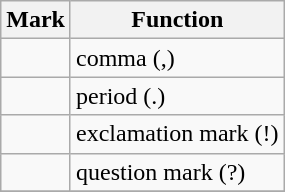<table class="wikitable">
<tr valign=top>
<th>Mark</th>
<th>Function</th>
</tr>
<tr>
<td style="font-size:2em"></td>
<td>comma (,)</td>
</tr>
<tr>
<td style="font-size:2em"></td>
<td>period (.)</td>
</tr>
<tr>
<td style="font-size:2em"></td>
<td>exclamation mark (!)</td>
</tr>
<tr>
<td style="font-size:2em"></td>
<td>question mark (?)</td>
</tr>
<tr>
</tr>
</table>
